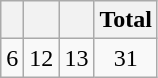<table class="wikitable">
<tr>
<th></th>
<th></th>
<th></th>
<th>Total</th>
</tr>
<tr style="text-align:center;">
<td>6</td>
<td>12</td>
<td>13</td>
<td>31</td>
</tr>
</table>
